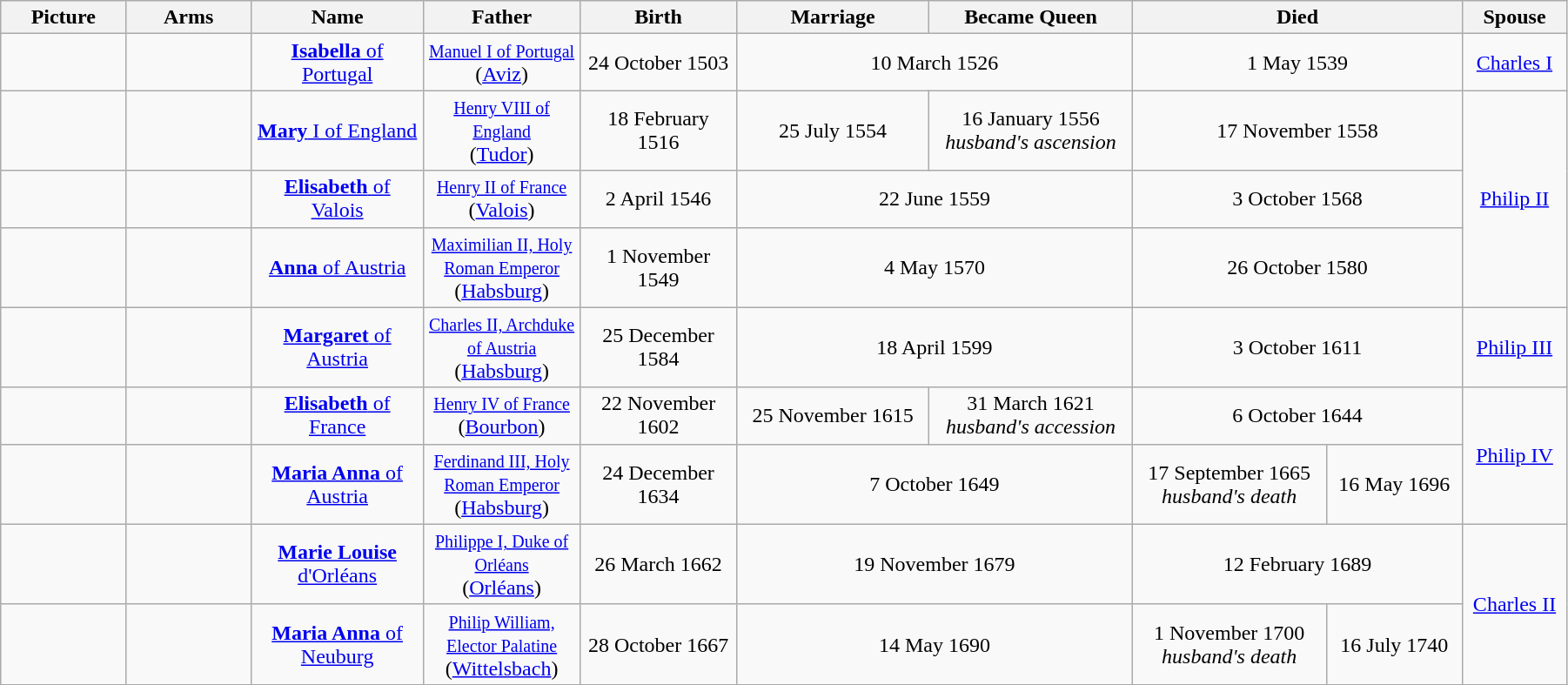<table width=95% class="wikitable">
<tr>
<th width = "8%">Picture</th>
<th width = "8%">Arms</th>
<th width = "11%">Name</th>
<th width = "10%">Father</th>
<th width = "10%">Birth</th>
<th width=“10%”>Marriage</th>
<th width=“10%”>Became Queen</th>
<th colspan="2" width="“1000%”">Died</th>
<th>Spouse</th>
</tr>
<tr>
<td></td>
<td align="center"></td>
<td align="center"><a href='#'><strong>Isabella</strong> of Portugal</a></td>
<td align="center"><small><a href='#'>Manuel I of Portugal</a></small><br>(<a href='#'>Aviz</a>)</td>
<td align="center">24 October 1503</td>
<td align="center"colspan="2">10 March 1526</td>
<td align="center"colspan="2">1 May 1539</td>
<td align="center"><a href='#'>Charles I</a></td>
</tr>
<tr>
<td align="center"></td>
<td align="center"></td>
<td align="center"><a href='#'><strong>Mary</strong> I of England</a></td>
<td align="center"><small><a href='#'>Henry VIII of England</a></small><br>(<a href='#'>Tudor</a>)</td>
<td align="center">18 February 1516</td>
<td align="center">25 July 1554</td>
<td align="center">16 January 1556<br><em>husband's ascension</em></td>
<td align="center" colspan="2">17 November 1558</td>
<td align="center" rowspan="3"><a href='#'>Philip II</a></td>
</tr>
<tr>
<td align="center"></td>
<td align="center"></td>
<td align="center"><a href='#'><strong>Elisabeth</strong> of Valois</a></td>
<td align="center"><small><a href='#'>Henry II of France</a></small><br>(<a href='#'>Valois</a>)</td>
<td align="center">2 April 1546</td>
<td align="center" colspan="2">22 June 1559</td>
<td align="center" colspan="2">3 October 1568</td>
</tr>
<tr>
<td align="center"></td>
<td align="center"></td>
<td align="center"><a href='#'><strong>Anna</strong> of Austria</a></td>
<td align="center"><small><a href='#'>Maximilian II, Holy Roman Emperor</a></small><br>(<a href='#'>Habsburg</a>)</td>
<td align="center">1 November 1549</td>
<td align="center" colspan="2">4 May 1570</td>
<td align="center" colspan="2">26 October 1580</td>
</tr>
<tr>
<td align="center"></td>
<td align="center"></td>
<td align="center"><a href='#'><strong>Margaret</strong> of Austria</a></td>
<td align="center"><small><a href='#'>Charles II, Archduke of Austria</a></small><br> (<a href='#'>Habsburg</a>)</td>
<td align="center">25 December 1584</td>
<td align="center" colspan="2">18 April 1599</td>
<td align="center" colspan="2">3 October 1611</td>
<td align="center"><a href='#'>Philip III</a></td>
</tr>
<tr>
<td align="center"></td>
<td align="center"></td>
<td align="center"><a href='#'><strong>Elisabeth</strong> of France</a></td>
<td align="center"><small><a href='#'>Henry IV of France</a></small><br>(<a href='#'>Bourbon</a>)</td>
<td align="center">22 November 1602</td>
<td align="center">25 November 1615</td>
<td align="center">31 March 1621<br><em>husband's accession</em></td>
<td align="center" colspan="2">6 October 1644</td>
<td align="center" rowspan="2"><a href='#'>Philip IV</a></td>
</tr>
<tr>
<td align="center"></td>
<td align="center"></td>
<td align="center"><a href='#'><strong>Maria Anna</strong> of Austria</a></td>
<td align="center"><small><a href='#'>Ferdinand III, Holy Roman Emperor</a></small><br>(<a href='#'>Habsburg</a>)</td>
<td align="center">24 December 1634</td>
<td align="center" colspan="2">7 October 1649</td>
<td align="center">17 September 1665<br><em>husband's death</em></td>
<td align="center">16 May 1696</td>
</tr>
<tr>
<td align="center"></td>
<td align="center"></td>
<td align="center"><a href='#'><strong>Marie Louise</strong> d'Orléans</a></td>
<td align="center"><small><a href='#'>Philippe I, Duke of Orléans</a></small><br>(<a href='#'>Orléans</a>)</td>
<td align="center">26 March 1662</td>
<td align="center" colspan="2">19 November 1679</td>
<td align="center" colspan="2">12 February 1689</td>
<td align="center" rowspan="2"><a href='#'>Charles II</a></td>
</tr>
<tr>
<td align="center"></td>
<td align="center"></td>
<td align="center"><a href='#'><strong>Maria Anna</strong> of Neuburg</a></td>
<td align="center"><small><a href='#'>Philip William, Elector Palatine</a></small><br>(<a href='#'>Wittelsbach</a>)</td>
<td align="center">28 October 1667</td>
<td align="center" colspan="2">14 May 1690</td>
<td align="center">1 November 1700<br><em>husband's death</em></td>
<td align="center">16 July 1740</td>
</tr>
<tr>
</tr>
</table>
